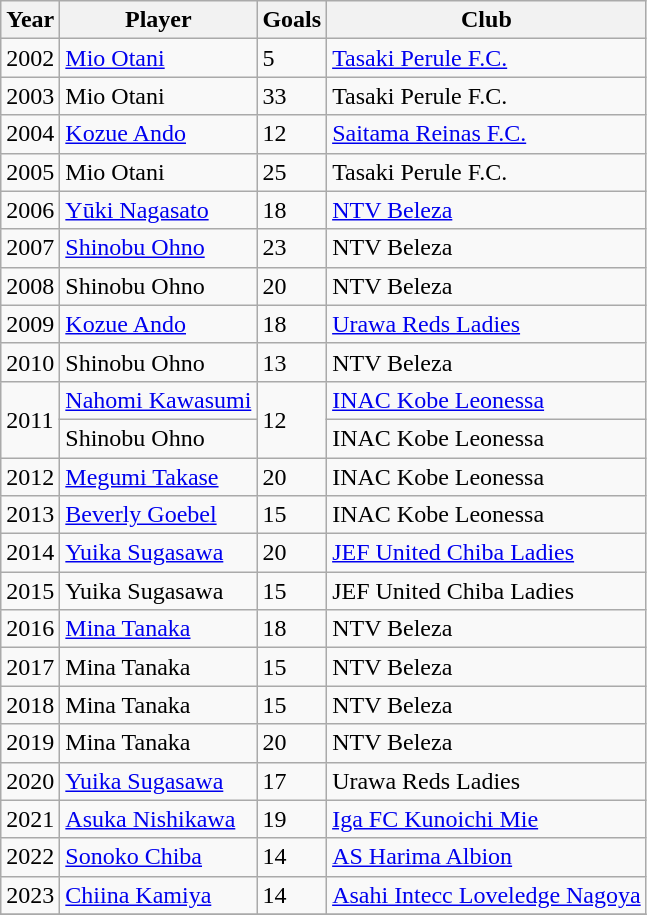<table class="wikitable">
<tr>
<th>Year</th>
<th>Player</th>
<th>Goals</th>
<th>Club</th>
</tr>
<tr>
<td>2002</td>
<td><a href='#'>Mio Otani</a></td>
<td>5</td>
<td><a href='#'>Tasaki Perule F.C.</a></td>
</tr>
<tr>
<td>2003</td>
<td>Mio Otani</td>
<td>33</td>
<td>Tasaki Perule F.C.</td>
</tr>
<tr>
<td>2004</td>
<td><a href='#'>Kozue Ando</a></td>
<td>12</td>
<td><a href='#'>Saitama Reinas F.C.</a></td>
</tr>
<tr>
<td>2005</td>
<td>Mio Otani</td>
<td>25</td>
<td>Tasaki Perule F.C.</td>
</tr>
<tr>
<td>2006</td>
<td><a href='#'>Yūki Nagasato</a></td>
<td>18</td>
<td><a href='#'>NTV Beleza</a></td>
</tr>
<tr>
<td>2007</td>
<td><a href='#'>Shinobu Ohno</a></td>
<td>23</td>
<td>NTV Beleza</td>
</tr>
<tr>
<td>2008</td>
<td>Shinobu Ohno</td>
<td>20</td>
<td>NTV Beleza</td>
</tr>
<tr>
<td>2009</td>
<td><a href='#'>Kozue Ando</a></td>
<td>18</td>
<td><a href='#'>Urawa Reds Ladies</a></td>
</tr>
<tr>
<td>2010</td>
<td>Shinobu Ohno</td>
<td>13</td>
<td>NTV Beleza</td>
</tr>
<tr>
<td rowspan="2">2011</td>
<td><a href='#'>Nahomi Kawasumi</a></td>
<td rowspan="2">12</td>
<td><a href='#'>INAC Kobe Leonessa</a></td>
</tr>
<tr>
<td>Shinobu Ohno</td>
<td>INAC Kobe Leonessa</td>
</tr>
<tr>
<td>2012</td>
<td><a href='#'>Megumi Takase</a></td>
<td>20</td>
<td>INAC Kobe Leonessa</td>
</tr>
<tr>
<td>2013</td>
<td><a href='#'>Beverly Goebel</a></td>
<td>15</td>
<td>INAC Kobe Leonessa</td>
</tr>
<tr>
<td>2014</td>
<td><a href='#'>Yuika Sugasawa</a></td>
<td>20</td>
<td><a href='#'>JEF United Chiba Ladies</a></td>
</tr>
<tr>
<td>2015</td>
<td>Yuika Sugasawa</td>
<td>15</td>
<td>JEF United Chiba Ladies</td>
</tr>
<tr>
<td>2016</td>
<td><a href='#'>Mina Tanaka</a></td>
<td>18</td>
<td>NTV Beleza</td>
</tr>
<tr>
<td>2017</td>
<td>Mina Tanaka</td>
<td>15</td>
<td>NTV Beleza</td>
</tr>
<tr>
<td>2018</td>
<td>Mina Tanaka</td>
<td>15</td>
<td>NTV Beleza</td>
</tr>
<tr>
<td>2019</td>
<td>Mina Tanaka</td>
<td>20</td>
<td>NTV Beleza</td>
</tr>
<tr>
<td>2020</td>
<td><a href='#'>Yuika Sugasawa</a></td>
<td>17</td>
<td>Urawa Reds Ladies</td>
</tr>
<tr>
<td>2021</td>
<td><a href='#'>Asuka Nishikawa</a></td>
<td>19</td>
<td><a href='#'>Iga FC Kunoichi Mie</a></td>
</tr>
<tr>
<td>2022</td>
<td><a href='#'>Sonoko Chiba</a></td>
<td>14</td>
<td><a href='#'>AS Harima Albion</a></td>
</tr>
<tr>
<td>2023</td>
<td><a href='#'>Chiina Kamiya</a></td>
<td>14</td>
<td><a href='#'>Asahi Intecc Loveledge Nagoya</a></td>
</tr>
<tr>
</tr>
</table>
